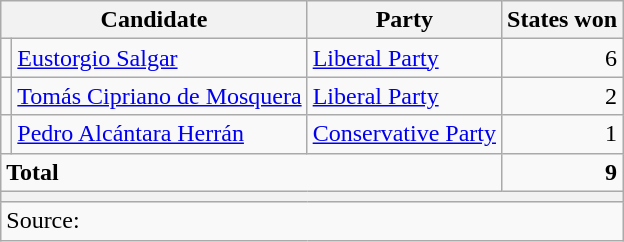<table class="wikitable sortable">
<tr>
<th colspan=2>Candidate</th>
<th>Party</th>
<th>States won</th>
</tr>
<tr>
<td bgcolor=></td>
<td align=left><a href='#'>Eustorgio Salgar</a></td>
<td align=left><a href='#'>Liberal Party</a></td>
<td align=right>6</td>
</tr>
<tr>
<td bgcolor=></td>
<td align=left><a href='#'>Tomás Cipriano de Mosquera</a></td>
<td align=left><a href='#'>Liberal Party</a></td>
<td align=right>2</td>
</tr>
<tr>
<td bgcolor=></td>
<td align=left><a href='#'>Pedro Alcántara Herrán</a></td>
<td align=left><a href='#'>Conservative Party</a></td>
<td align=right>1</td>
</tr>
<tr class=sortbottom>
<td align=left colspan=3><strong>Total</strong></td>
<td align=right><strong>9</strong></td>
</tr>
<tr class=sortbottom>
<th colspan=4></th>
</tr>
<tr class=sortbottom>
<td align=left colspan=4>Source: </td>
</tr>
</table>
